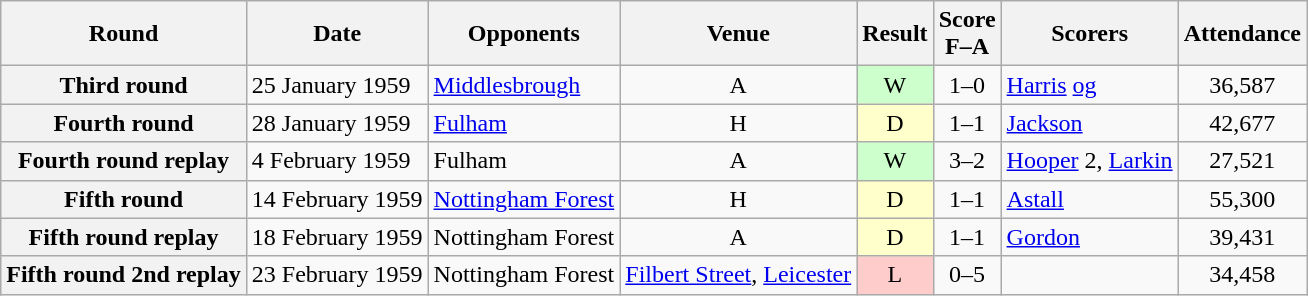<table class="wikitable plainrowheaders" style="text-align:center">
<tr>
<th scope="col">Round</th>
<th scope="col">Date</th>
<th scope="col">Opponents</th>
<th scope="col">Venue</th>
<th scope="col">Result</th>
<th scope="col">Score<br>F–A</th>
<th scope="col">Scorers</th>
<th scope="col">Attendance</th>
</tr>
<tr>
<th scope="row">Third round</th>
<td align="left">25 January 1959</td>
<td align="left"><a href='#'>Middlesbrough</a></td>
<td>A</td>
<td style=background:#cfc>W</td>
<td>1–0</td>
<td align="left"><a href='#'>Harris</a> <a href='#'>og</a></td>
<td>36,587</td>
</tr>
<tr>
<th scope="row">Fourth round</th>
<td align="left">28 January 1959</td>
<td align="left"><a href='#'>Fulham</a></td>
<td>H</td>
<td style=background:#ffc>D</td>
<td>1–1</td>
<td align="left"><a href='#'>Jackson</a></td>
<td>42,677</td>
</tr>
<tr>
<th scope="row">Fourth round replay</th>
<td align="left">4 February 1959</td>
<td align="left">Fulham</td>
<td>A</td>
<td style=background:#cfc>W</td>
<td>3–2</td>
<td align="left"><a href='#'>Hooper</a> 2, <a href='#'>Larkin</a></td>
<td>27,521</td>
</tr>
<tr>
<th scope="row">Fifth round</th>
<td align="left">14 February 1959</td>
<td align="left"><a href='#'>Nottingham Forest</a></td>
<td>H</td>
<td style=background:#ffc>D</td>
<td>1–1</td>
<td align="left"><a href='#'>Astall</a></td>
<td>55,300</td>
</tr>
<tr>
<th scope="row">Fifth round replay</th>
<td align="left">18 February 1959</td>
<td align="left">Nottingham Forest</td>
<td>A</td>
<td style=background:#ffc>D</td>
<td>1–1</td>
<td align="left"><a href='#'>Gordon</a></td>
<td>39,431</td>
</tr>
<tr>
<th scope="row">Fifth round 2nd replay</th>
<td align="left">23 February 1959</td>
<td align="left">Nottingham Forest</td>
<td><a href='#'>Filbert Street</a>, <a href='#'>Leicester</a></td>
<td style=background:#fcc>L</td>
<td>0–5</td>
<td align="left"></td>
<td>34,458</td>
</tr>
</table>
